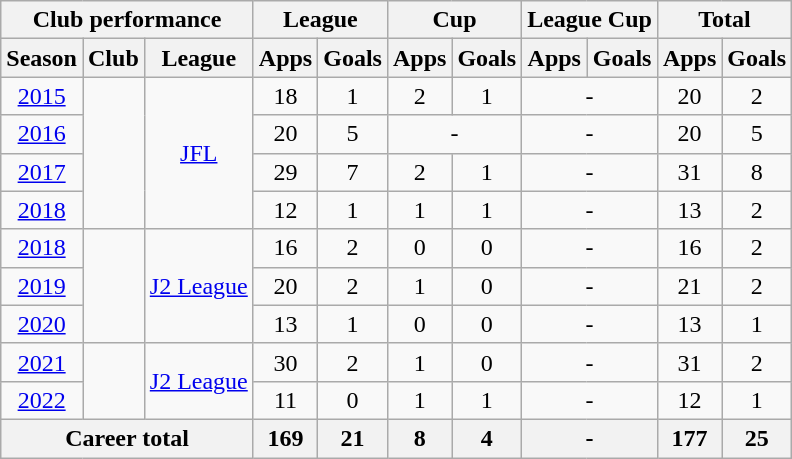<table class="wikitable" style="text-align:center">
<tr>
<th colspan=3>Club performance</th>
<th colspan=2>League</th>
<th colspan=2>Cup</th>
<th colspan=2>League Cup</th>
<th colspan=2>Total</th>
</tr>
<tr>
<th>Season</th>
<th>Club</th>
<th>League</th>
<th>Apps</th>
<th>Goals</th>
<th>Apps</th>
<th>Goals</th>
<th>Apps</th>
<th>Goals</th>
<th>Apps</th>
<th>Goals</th>
</tr>
<tr>
<td><a href='#'>2015</a></td>
<td rowspan="4"></td>
<td rowspan="4"><a href='#'>JFL</a></td>
<td>18</td>
<td>1</td>
<td>2</td>
<td>1</td>
<td colspan=2>-</td>
<td>20</td>
<td>2</td>
</tr>
<tr>
<td><a href='#'>2016</a></td>
<td>20</td>
<td>5</td>
<td colspan=2>-</td>
<td colspan=2>-</td>
<td>20</td>
<td>5</td>
</tr>
<tr>
<td><a href='#'>2017</a></td>
<td>29</td>
<td>7</td>
<td>2</td>
<td>1</td>
<td colspan=2>-</td>
<td>31</td>
<td>8</td>
</tr>
<tr>
<td><a href='#'>2018</a></td>
<td>12</td>
<td>1</td>
<td>1</td>
<td>1</td>
<td colspan=2>-</td>
<td>13</td>
<td>2</td>
</tr>
<tr>
<td><a href='#'>2018</a></td>
<td rowspan="3"></td>
<td rowspan="3"><a href='#'>J2 League</a></td>
<td>16</td>
<td>2</td>
<td>0</td>
<td>0</td>
<td colspan=2>-</td>
<td>16</td>
<td>2</td>
</tr>
<tr>
<td><a href='#'>2019</a></td>
<td>20</td>
<td>2</td>
<td>1</td>
<td>0</td>
<td colspan=2>-</td>
<td>21</td>
<td>2</td>
</tr>
<tr>
<td><a href='#'>2020</a></td>
<td>13</td>
<td>1</td>
<td>0</td>
<td>0</td>
<td colspan=2>-</td>
<td>13</td>
<td>1</td>
</tr>
<tr>
<td><a href='#'>2021</a></td>
<td rowspan="2"></td>
<td rowspan="2"><a href='#'>J2 League</a></td>
<td>30</td>
<td>2</td>
<td>1</td>
<td>0</td>
<td colspan=2>-</td>
<td>31</td>
<td>2</td>
</tr>
<tr>
<td><a href='#'>2022</a></td>
<td>11</td>
<td>0</td>
<td>1</td>
<td>1</td>
<td colspan=2>-</td>
<td>12</td>
<td>1</td>
</tr>
<tr>
<th colspan=3>Career total</th>
<th>169</th>
<th>21</th>
<th>8</th>
<th>4</th>
<th colspan="2">-</th>
<th>177</th>
<th>25</th>
</tr>
</table>
